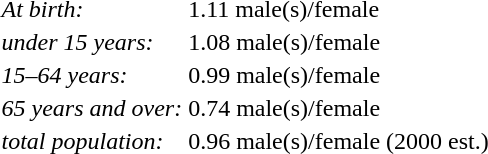<table>
<tr>
<td><em>At birth:</em></td>
<td>1.11 male(s)/female</td>
</tr>
<tr>
<td><em>under 15 years:</em></td>
<td>1.08 male(s)/female</td>
</tr>
<tr>
<td><em>15–64 years:</em></td>
<td>0.99 male(s)/female</td>
</tr>
<tr>
<td><em>65 years and over:</em></td>
<td>0.74 male(s)/female</td>
</tr>
<tr>
<td><em>total population:</em></td>
<td>0.96 male(s)/female (2000 est.)</td>
</tr>
</table>
